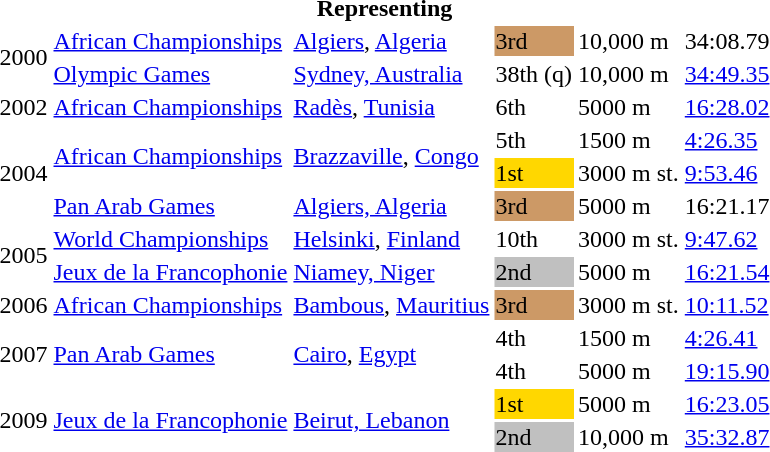<table>
<tr>
<th colspan="6">Representing </th>
</tr>
<tr>
<td rowspan=2>2000</td>
<td><a href='#'>African Championships</a></td>
<td><a href='#'>Algiers</a>, <a href='#'>Algeria</a></td>
<td bgcolor="cc9966">3rd</td>
<td>10,000 m</td>
<td>34:08.79</td>
</tr>
<tr>
<td><a href='#'>Olympic Games</a></td>
<td><a href='#'>Sydney, Australia</a></td>
<td>38th (q)</td>
<td>10,000 m</td>
<td><a href='#'>34:49.35</a></td>
</tr>
<tr>
<td>2002</td>
<td><a href='#'>African Championships</a></td>
<td><a href='#'>Radès</a>, <a href='#'>Tunisia</a></td>
<td>6th</td>
<td>5000 m</td>
<td><a href='#'>16:28.02</a></td>
</tr>
<tr>
<td rowspan=3>2004</td>
<td rowspan=2><a href='#'>African Championships</a></td>
<td rowspan=2><a href='#'>Brazzaville</a>, <a href='#'>Congo</a></td>
<td>5th</td>
<td>1500 m</td>
<td><a href='#'>4:26.35</a></td>
</tr>
<tr>
<td bgcolor="gold">1st</td>
<td>3000 m st.</td>
<td><a href='#'>9:53.46</a></td>
</tr>
<tr>
<td><a href='#'>Pan Arab Games</a></td>
<td><a href='#'>Algiers, Algeria</a></td>
<td bgcolor=cc9966>3rd</td>
<td>5000 m</td>
<td>16:21.17</td>
</tr>
<tr>
<td rowspan=2>2005</td>
<td><a href='#'>World Championships</a></td>
<td><a href='#'>Helsinki</a>, <a href='#'>Finland</a></td>
<td>10th</td>
<td>3000 m st.</td>
<td><a href='#'>9:47.62</a></td>
</tr>
<tr>
<td><a href='#'>Jeux de la Francophonie</a></td>
<td><a href='#'>Niamey, Niger</a></td>
<td bgcolor=silver>2nd</td>
<td>5000 m</td>
<td><a href='#'>16:21.54</a></td>
</tr>
<tr>
<td>2006</td>
<td><a href='#'>African Championships</a></td>
<td><a href='#'>Bambous</a>, <a href='#'>Mauritius</a></td>
<td bgcolor="cc9966">3rd</td>
<td>3000 m st.</td>
<td><a href='#'>10:11.52</a></td>
</tr>
<tr>
<td rowspan=2>2007</td>
<td rowspan=2><a href='#'>Pan Arab Games</a></td>
<td rowspan=2><a href='#'>Cairo</a>, <a href='#'>Egypt</a></td>
<td>4th</td>
<td>1500 m</td>
<td><a href='#'>4:26.41</a></td>
</tr>
<tr>
<td>4th</td>
<td>5000 m</td>
<td><a href='#'>19:15.90</a></td>
</tr>
<tr>
<td rowspan=2>2009</td>
<td rowspan=2><a href='#'>Jeux de la Francophonie</a></td>
<td rowspan=2><a href='#'>Beirut, Lebanon</a></td>
<td bgcolor=gold>1st</td>
<td>5000 m</td>
<td><a href='#'>16:23.05</a></td>
</tr>
<tr>
<td bgcolor=silver>2nd</td>
<td>10,000 m</td>
<td><a href='#'>35:32.87</a></td>
</tr>
</table>
